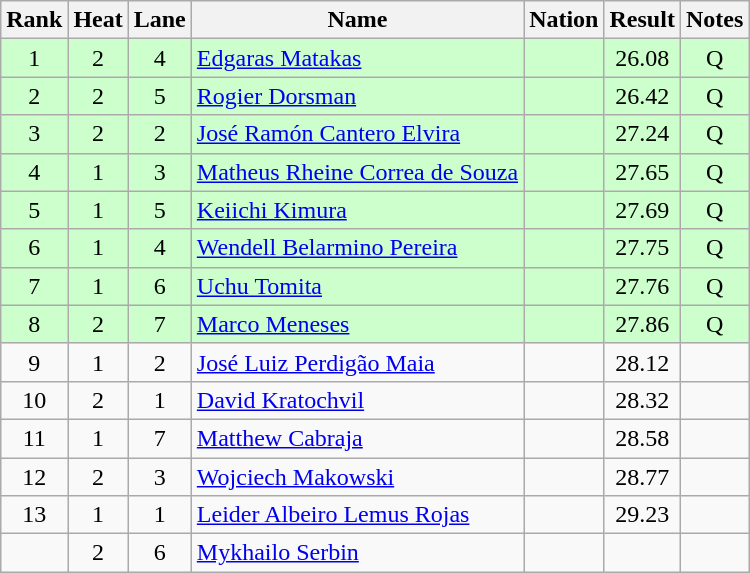<table class="wikitable sortable" style="text-align:center">
<tr>
<th>Rank</th>
<th>Heat</th>
<th>Lane</th>
<th>Name</th>
<th>Nation</th>
<th>Result</th>
<th>Notes</th>
</tr>
<tr bgcolor=ccffcc>
<td>1</td>
<td>2</td>
<td>4</td>
<td align=left><a href='#'>Edgaras Matakas</a></td>
<td align=left></td>
<td>26.08</td>
<td>Q</td>
</tr>
<tr bgcolor=ccffcc>
<td>2</td>
<td>2</td>
<td>5</td>
<td align=left><a href='#'>Rogier Dorsman</a></td>
<td align=left></td>
<td>26.42</td>
<td>Q</td>
</tr>
<tr bgcolor=ccffcc>
<td>3</td>
<td>2</td>
<td>2</td>
<td align=left><a href='#'>José Ramón Cantero Elvira</a></td>
<td align=left></td>
<td>27.24</td>
<td>Q</td>
</tr>
<tr bgcolor=ccffcc>
<td>4</td>
<td>1</td>
<td>3</td>
<td align=left><a href='#'>Matheus Rheine Correa de Souza</a></td>
<td align=left></td>
<td>27.65</td>
<td>Q</td>
</tr>
<tr bgcolor=ccffcc>
<td>5</td>
<td>1</td>
<td>5</td>
<td align=left><a href='#'>Keiichi Kimura</a></td>
<td align=left></td>
<td>27.69</td>
<td>Q</td>
</tr>
<tr bgcolor=ccffcc>
<td>6</td>
<td>1</td>
<td>4</td>
<td align=left><a href='#'>Wendell Belarmino Pereira</a></td>
<td align=left></td>
<td>27.75</td>
<td>Q</td>
</tr>
<tr bgcolor=ccffcc>
<td>7</td>
<td>1</td>
<td>6</td>
<td align=left><a href='#'>Uchu Tomita</a></td>
<td align=left></td>
<td>27.76</td>
<td>Q</td>
</tr>
<tr bgcolor=ccffcc>
<td>8</td>
<td>2</td>
<td>7</td>
<td align=left><a href='#'>Marco Meneses</a></td>
<td align=left></td>
<td>27.86</td>
<td>Q</td>
</tr>
<tr>
<td>9</td>
<td>1</td>
<td>2</td>
<td align=left><a href='#'>José Luiz Perdigão Maia</a></td>
<td align=left></td>
<td>28.12</td>
<td></td>
</tr>
<tr>
<td>10</td>
<td>2</td>
<td>1</td>
<td align=left><a href='#'>David Kratochvil</a></td>
<td align=left></td>
<td>28.32</td>
<td></td>
</tr>
<tr>
<td>11</td>
<td>1</td>
<td>7</td>
<td align=left><a href='#'>Matthew Cabraja</a></td>
<td align=left></td>
<td>28.58</td>
<td></td>
</tr>
<tr>
<td>12</td>
<td>2</td>
<td>3</td>
<td align=left><a href='#'>Wojciech Makowski</a></td>
<td align=left></td>
<td>28.77</td>
<td></td>
</tr>
<tr>
<td>13</td>
<td>1</td>
<td>1</td>
<td align=left><a href='#'>Leider Albeiro Lemus Rojas</a></td>
<td align=left></td>
<td>29.23</td>
<td></td>
</tr>
<tr>
<td></td>
<td>2</td>
<td>6</td>
<td align=left><a href='#'>Mykhailo Serbin</a></td>
<td align=left></td>
<td data-sort-value=9:99.99></td>
<td></td>
</tr>
</table>
